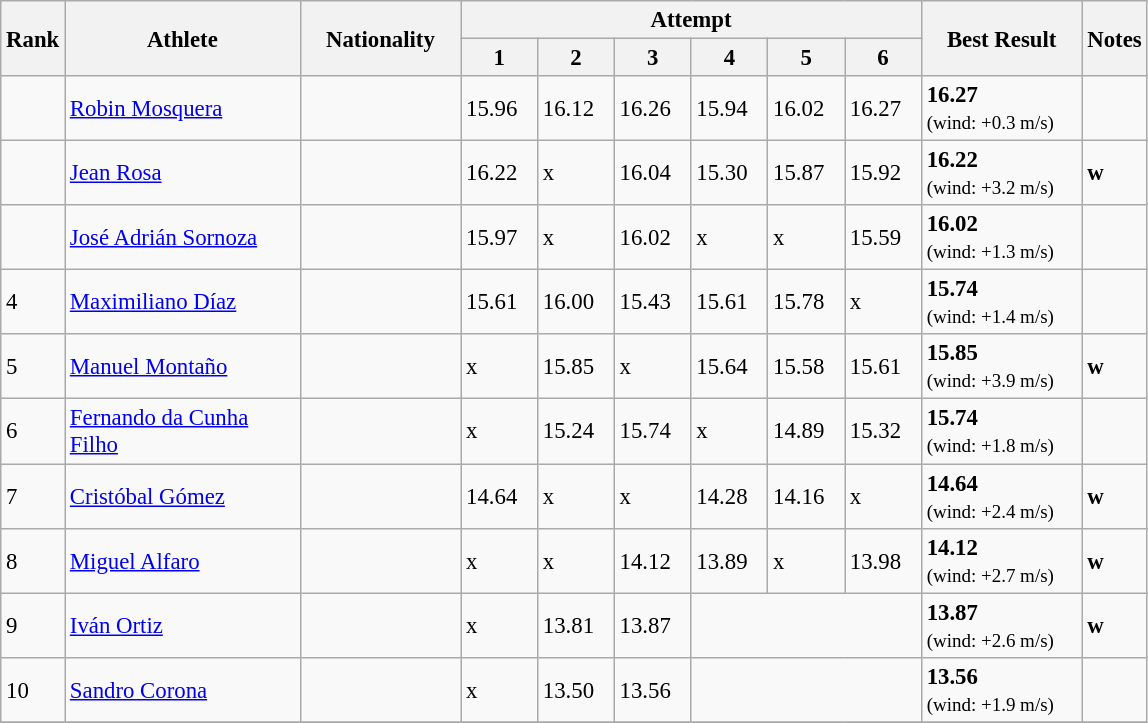<table class="wikitable" style="font-size:95%" style="width:35em;" style="text-align:center">
<tr>
<th rowspan=2>Rank</th>
<th rowspan=2 width=150>Athlete</th>
<th rowspan=2 width=100>Nationality</th>
<th colspan=6 width=300>Attempt</th>
<th rowspan=2 width=100>Best Result</th>
<th rowspan=2>Notes</th>
</tr>
<tr>
<th>1</th>
<th>2</th>
<th>3</th>
<th>4</th>
<th>5</th>
<th>6</th>
</tr>
<tr>
<td></td>
<td align=left><a href='#'>Robin Mosquera</a></td>
<td align=left></td>
<td>15.96</td>
<td>16.12</td>
<td>16.26</td>
<td>15.94</td>
<td>16.02</td>
<td>16.27</td>
<td><strong>16.27</strong><br><small>(wind: +0.3 m/s)</small></td>
<td></td>
</tr>
<tr>
<td></td>
<td align=left><a href='#'>Jean Rosa</a></td>
<td align=left></td>
<td>16.22</td>
<td>x</td>
<td>16.04</td>
<td>15.30</td>
<td>15.87</td>
<td>15.92</td>
<td><strong>16.22</strong><br><small>(wind: +3.2 m/s)</small></td>
<td><strong>w</strong></td>
</tr>
<tr>
<td></td>
<td align=left><a href='#'>José Adrián Sornoza</a></td>
<td align=left></td>
<td>15.97</td>
<td>x</td>
<td>16.02</td>
<td>x</td>
<td>x</td>
<td>15.59</td>
<td><strong>16.02</strong><br><small>(wind: +1.3 m/s)</small></td>
<td></td>
</tr>
<tr>
<td>4</td>
<td align=left><a href='#'>Maximiliano Díaz</a></td>
<td align=left></td>
<td>15.61</td>
<td>16.00</td>
<td>15.43</td>
<td>15.61</td>
<td>15.78</td>
<td>x</td>
<td><strong>15.74</strong><br><small>(wind: +1.4 m/s)</small></td>
<td></td>
</tr>
<tr>
<td>5</td>
<td align=left><a href='#'>Manuel Montaño</a></td>
<td align=left></td>
<td>x</td>
<td>15.85</td>
<td>x</td>
<td>15.64</td>
<td>15.58</td>
<td>15.61</td>
<td><strong>15.85</strong><br><small>(wind: +3.9 m/s)</small></td>
<td><strong>w</strong></td>
</tr>
<tr>
<td>6</td>
<td align=left><a href='#'>Fernando da Cunha Filho</a></td>
<td align=left></td>
<td>x</td>
<td>15.24</td>
<td>15.74</td>
<td>x</td>
<td>14.89</td>
<td>15.32</td>
<td><strong>15.74</strong><br><small>(wind: +1.8 m/s)</small></td>
<td></td>
</tr>
<tr>
<td>7</td>
<td align=left><a href='#'>Cristóbal Gómez</a></td>
<td align=left></td>
<td>14.64</td>
<td>x</td>
<td>x</td>
<td>14.28</td>
<td>14.16</td>
<td>x</td>
<td><strong>14.64</strong><br><small>(wind: +2.4 m/s)</small></td>
<td><strong>w</strong></td>
</tr>
<tr>
<td>8</td>
<td align=left><a href='#'>Miguel Alfaro</a></td>
<td align=left></td>
<td>x</td>
<td>x</td>
<td>14.12</td>
<td>13.89</td>
<td>x</td>
<td>13.98</td>
<td><strong>14.12</strong><br><small>(wind: +2.7 m/s)</small></td>
<td><strong>w</strong></td>
</tr>
<tr>
<td>9</td>
<td align=left><a href='#'>Iván Ortiz</a></td>
<td align=left></td>
<td>x</td>
<td>13.81</td>
<td>13.87</td>
<td colspan=3></td>
<td><strong>13.87</strong><br><small>(wind: +2.6 m/s)</small></td>
<td><strong>w</strong></td>
</tr>
<tr>
<td>10</td>
<td align=left><a href='#'>Sandro Corona</a></td>
<td align=left></td>
<td>x</td>
<td>13.50</td>
<td>13.56</td>
<td colspan=3></td>
<td><strong>13.56</strong><br><small>(wind: +1.9 m/s)</small></td>
<td></td>
</tr>
<tr>
</tr>
</table>
